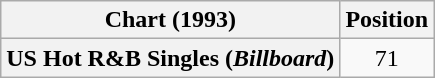<table class="wikitable plainrowheaders" style="text-align:center">
<tr>
<th scope="col">Chart (1993)</th>
<th scope="col">Position</th>
</tr>
<tr>
<th scope="row">US Hot R&B Singles (<em>Billboard</em>)</th>
<td>71</td>
</tr>
</table>
